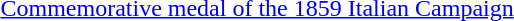<table>
<tr>
<td rowspan=2 style="width:60px; vertical-align:top;"></td>
<td><a href='#'>Commemorative medal of the 1859 Italian Campaign</a></td>
</tr>
<tr>
<td></td>
</tr>
</table>
